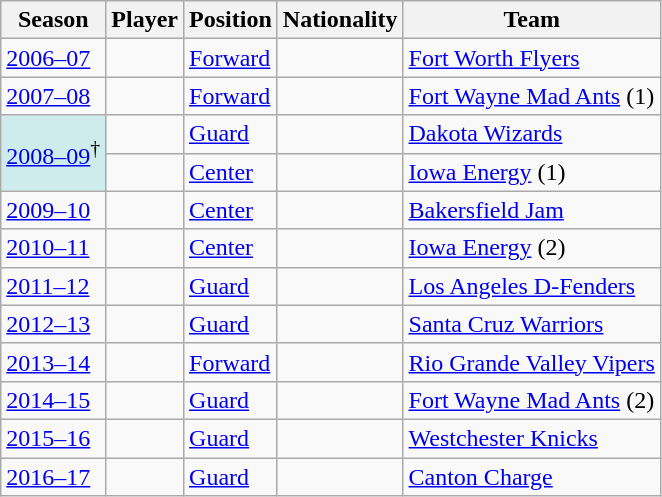<table class="wikitable sortable">
<tr>
<th>Season</th>
<th>Player</th>
<th>Position</th>
<th class=unsortable>Nationality</th>
<th>Team</th>
</tr>
<tr>
<td><a href='#'>2006–07</a></td>
<td></td>
<td><a href='#'>Forward</a></td>
<td></td>
<td><a href='#'>Fort Worth Flyers</a></td>
</tr>
<tr>
<td><a href='#'>2007–08</a></td>
<td></td>
<td><a href='#'>Forward</a></td>
<td></td>
<td><a href='#'>Fort Wayne Mad Ants</a> (1)</td>
</tr>
<tr>
<td style="background-color:#CFECEC;" rowspan=2><a href='#'>2008–09</a><sup>†</sup></td>
<td></td>
<td><a href='#'>Guard</a></td>
<td></td>
<td><a href='#'>Dakota Wizards</a></td>
</tr>
<tr>
<td></td>
<td><a href='#'>Center</a></td>
<td></td>
<td><a href='#'>Iowa Energy</a> (1)</td>
</tr>
<tr>
<td><a href='#'>2009–10</a></td>
<td></td>
<td><a href='#'>Center</a></td>
<td></td>
<td><a href='#'>Bakersfield Jam</a></td>
</tr>
<tr>
<td><a href='#'>2010–11</a></td>
<td></td>
<td><a href='#'>Center</a></td>
<td></td>
<td><a href='#'>Iowa Energy</a> (2)</td>
</tr>
<tr>
<td><a href='#'>2011–12</a></td>
<td></td>
<td><a href='#'>Guard</a></td>
<td></td>
<td><a href='#'>Los Angeles D-Fenders</a></td>
</tr>
<tr>
<td><a href='#'>2012–13</a></td>
<td></td>
<td><a href='#'>Guard</a></td>
<td></td>
<td><a href='#'>Santa Cruz Warriors</a></td>
</tr>
<tr>
<td><a href='#'>2013–14</a></td>
<td></td>
<td><a href='#'>Forward</a></td>
<td></td>
<td><a href='#'>Rio Grande Valley Vipers</a></td>
</tr>
<tr>
<td><a href='#'>2014–15</a></td>
<td></td>
<td><a href='#'>Guard</a></td>
<td></td>
<td><a href='#'>Fort Wayne Mad Ants</a> (2)</td>
</tr>
<tr>
<td><a href='#'>2015–16</a></td>
<td></td>
<td><a href='#'>Guard</a></td>
<td></td>
<td><a href='#'>Westchester Knicks</a></td>
</tr>
<tr>
<td><a href='#'>2016–17</a></td>
<td></td>
<td><a href='#'>Guard</a></td>
<td></td>
<td><a href='#'>Canton Charge</a></td>
</tr>
</table>
